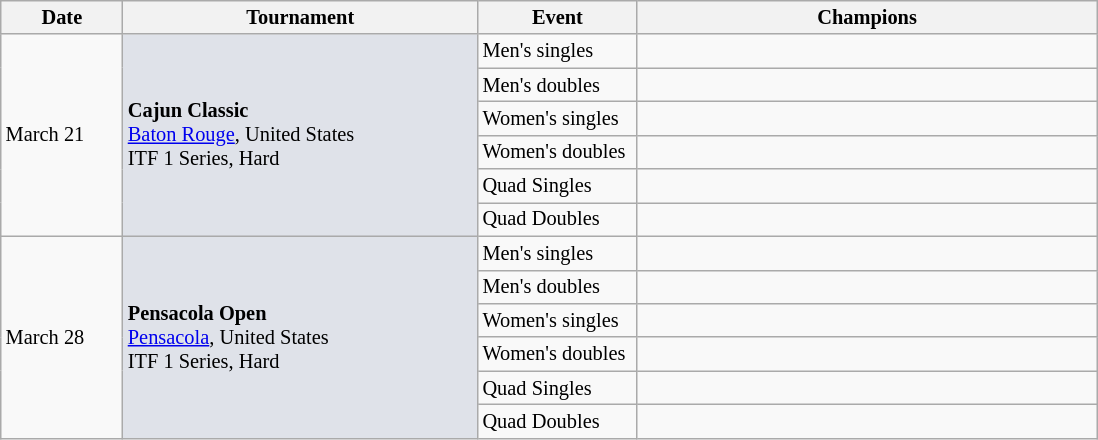<table class=wikitable style=font-size:85%>
<tr>
<th width=75>Date</th>
<th width=230>Tournament</th>
<th width=100>Event</th>
<th width=300>Champions</th>
</tr>
<tr>
<td rowspan=6>March 21</td>
<td bgcolor=#dfe2e9 rowspan=6><strong>Cajun Classic</strong><br> <a href='#'>Baton Rouge</a>, United States<br>ITF 1 Series, Hard</td>
<td>Men's singles</td>
<td></td>
</tr>
<tr>
<td>Men's doubles</td>
<td><br></td>
</tr>
<tr>
<td>Women's singles</td>
<td></td>
</tr>
<tr>
<td>Women's doubles</td>
<td><br></td>
</tr>
<tr>
<td>Quad Singles</td>
<td></td>
</tr>
<tr>
<td>Quad Doubles</td>
<td><br></td>
</tr>
<tr>
<td rowspan=6>March 28</td>
<td bgcolor=#dfe2e9 rowspan=6><strong>Pensacola Open</strong><br> <a href='#'>Pensacola</a>, United States<br>ITF 1 Series, Hard</td>
<td>Men's singles</td>
<td></td>
</tr>
<tr>
<td>Men's doubles</td>
<td><br></td>
</tr>
<tr>
<td>Women's singles</td>
<td></td>
</tr>
<tr>
<td>Women's doubles</td>
<td><br></td>
</tr>
<tr>
<td>Quad Singles</td>
<td></td>
</tr>
<tr>
<td>Quad Doubles</td>
<td><br></td>
</tr>
</table>
